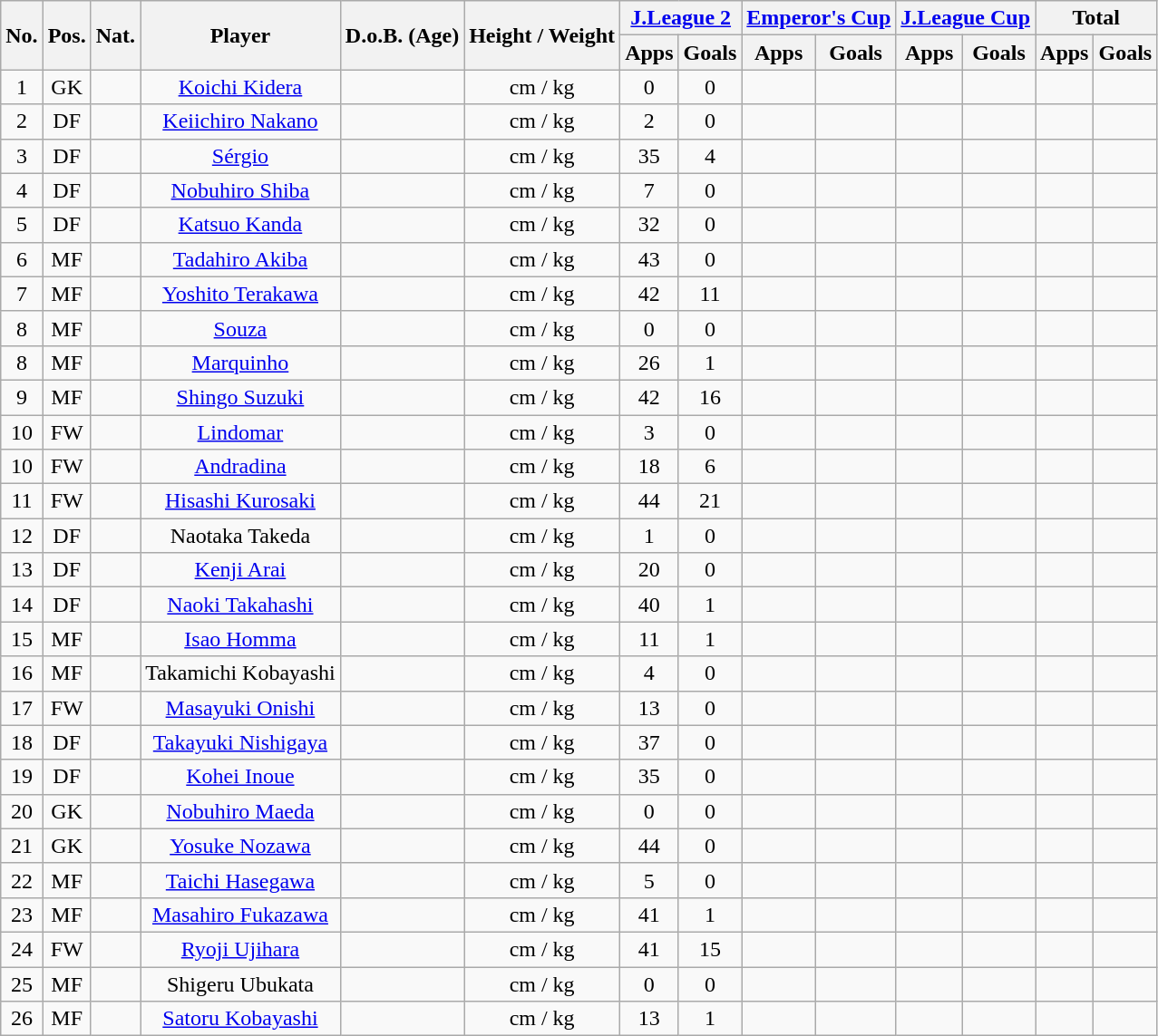<table class="wikitable" style="text-align:center;">
<tr>
<th rowspan="2">No.</th>
<th rowspan="2">Pos.</th>
<th rowspan="2">Nat.</th>
<th rowspan="2">Player</th>
<th rowspan="2">D.o.B. (Age)</th>
<th rowspan="2">Height / Weight</th>
<th colspan="2"><a href='#'>J.League 2</a></th>
<th colspan="2"><a href='#'>Emperor's Cup</a></th>
<th colspan="2"><a href='#'>J.League Cup</a></th>
<th colspan="2">Total</th>
</tr>
<tr>
<th>Apps</th>
<th>Goals</th>
<th>Apps</th>
<th>Goals</th>
<th>Apps</th>
<th>Goals</th>
<th>Apps</th>
<th>Goals</th>
</tr>
<tr>
<td>1</td>
<td>GK</td>
<td></td>
<td><a href='#'>Koichi Kidera</a></td>
<td></td>
<td>cm / kg</td>
<td>0</td>
<td>0</td>
<td></td>
<td></td>
<td></td>
<td></td>
<td></td>
<td></td>
</tr>
<tr>
<td>2</td>
<td>DF</td>
<td></td>
<td><a href='#'>Keiichiro Nakano</a></td>
<td></td>
<td>cm / kg</td>
<td>2</td>
<td>0</td>
<td></td>
<td></td>
<td></td>
<td></td>
<td></td>
<td></td>
</tr>
<tr>
<td>3</td>
<td>DF</td>
<td></td>
<td><a href='#'>Sérgio</a></td>
<td></td>
<td>cm / kg</td>
<td>35</td>
<td>4</td>
<td></td>
<td></td>
<td></td>
<td></td>
<td></td>
<td></td>
</tr>
<tr>
<td>4</td>
<td>DF</td>
<td></td>
<td><a href='#'>Nobuhiro Shiba</a></td>
<td></td>
<td>cm / kg</td>
<td>7</td>
<td>0</td>
<td></td>
<td></td>
<td></td>
<td></td>
<td></td>
<td></td>
</tr>
<tr>
<td>5</td>
<td>DF</td>
<td></td>
<td><a href='#'>Katsuo Kanda</a></td>
<td></td>
<td>cm / kg</td>
<td>32</td>
<td>0</td>
<td></td>
<td></td>
<td></td>
<td></td>
<td></td>
<td></td>
</tr>
<tr>
<td>6</td>
<td>MF</td>
<td></td>
<td><a href='#'>Tadahiro Akiba</a></td>
<td></td>
<td>cm / kg</td>
<td>43</td>
<td>0</td>
<td></td>
<td></td>
<td></td>
<td></td>
<td></td>
<td></td>
</tr>
<tr>
<td>7</td>
<td>MF</td>
<td></td>
<td><a href='#'>Yoshito Terakawa</a></td>
<td></td>
<td>cm / kg</td>
<td>42</td>
<td>11</td>
<td></td>
<td></td>
<td></td>
<td></td>
<td></td>
<td></td>
</tr>
<tr>
<td>8</td>
<td>MF</td>
<td></td>
<td><a href='#'>Souza</a></td>
<td></td>
<td>cm / kg</td>
<td>0</td>
<td>0</td>
<td></td>
<td></td>
<td></td>
<td></td>
<td></td>
<td></td>
</tr>
<tr>
<td>8</td>
<td>MF</td>
<td></td>
<td><a href='#'>Marquinho</a></td>
<td></td>
<td>cm / kg</td>
<td>26</td>
<td>1</td>
<td></td>
<td></td>
<td></td>
<td></td>
<td></td>
<td></td>
</tr>
<tr>
<td>9</td>
<td>MF</td>
<td></td>
<td><a href='#'>Shingo Suzuki</a></td>
<td></td>
<td>cm / kg</td>
<td>42</td>
<td>16</td>
<td></td>
<td></td>
<td></td>
<td></td>
<td></td>
<td></td>
</tr>
<tr>
<td>10</td>
<td>FW</td>
<td></td>
<td><a href='#'>Lindomar</a></td>
<td></td>
<td>cm / kg</td>
<td>3</td>
<td>0</td>
<td></td>
<td></td>
<td></td>
<td></td>
<td></td>
<td></td>
</tr>
<tr>
<td>10</td>
<td>FW</td>
<td></td>
<td><a href='#'>Andradina</a></td>
<td></td>
<td>cm / kg</td>
<td>18</td>
<td>6</td>
<td></td>
<td></td>
<td></td>
<td></td>
<td></td>
<td></td>
</tr>
<tr>
<td>11</td>
<td>FW</td>
<td></td>
<td><a href='#'>Hisashi Kurosaki</a></td>
<td></td>
<td>cm / kg</td>
<td>44</td>
<td>21</td>
<td></td>
<td></td>
<td></td>
<td></td>
<td></td>
<td></td>
</tr>
<tr>
<td>12</td>
<td>DF</td>
<td></td>
<td>Naotaka Takeda</td>
<td></td>
<td>cm / kg</td>
<td>1</td>
<td>0</td>
<td></td>
<td></td>
<td></td>
<td></td>
<td></td>
<td></td>
</tr>
<tr>
<td>13</td>
<td>DF</td>
<td></td>
<td><a href='#'>Kenji Arai</a></td>
<td></td>
<td>cm / kg</td>
<td>20</td>
<td>0</td>
<td></td>
<td></td>
<td></td>
<td></td>
<td></td>
<td></td>
</tr>
<tr>
<td>14</td>
<td>DF</td>
<td></td>
<td><a href='#'>Naoki Takahashi</a></td>
<td></td>
<td>cm / kg</td>
<td>40</td>
<td>1</td>
<td></td>
<td></td>
<td></td>
<td></td>
<td></td>
<td></td>
</tr>
<tr>
<td>15</td>
<td>MF</td>
<td></td>
<td><a href='#'>Isao Homma</a></td>
<td></td>
<td>cm / kg</td>
<td>11</td>
<td>1</td>
<td></td>
<td></td>
<td></td>
<td></td>
<td></td>
<td></td>
</tr>
<tr>
<td>16</td>
<td>MF</td>
<td></td>
<td>Takamichi Kobayashi</td>
<td></td>
<td>cm / kg</td>
<td>4</td>
<td>0</td>
<td></td>
<td></td>
<td></td>
<td></td>
<td></td>
<td></td>
</tr>
<tr>
<td>17</td>
<td>FW</td>
<td></td>
<td><a href='#'>Masayuki Onishi</a></td>
<td></td>
<td>cm / kg</td>
<td>13</td>
<td>0</td>
<td></td>
<td></td>
<td></td>
<td></td>
<td></td>
<td></td>
</tr>
<tr>
<td>18</td>
<td>DF</td>
<td></td>
<td><a href='#'>Takayuki Nishigaya</a></td>
<td></td>
<td>cm / kg</td>
<td>37</td>
<td>0</td>
<td></td>
<td></td>
<td></td>
<td></td>
<td></td>
<td></td>
</tr>
<tr>
<td>19</td>
<td>DF</td>
<td></td>
<td><a href='#'>Kohei Inoue</a></td>
<td></td>
<td>cm / kg</td>
<td>35</td>
<td>0</td>
<td></td>
<td></td>
<td></td>
<td></td>
<td></td>
<td></td>
</tr>
<tr>
<td>20</td>
<td>GK</td>
<td></td>
<td><a href='#'>Nobuhiro Maeda</a></td>
<td></td>
<td>cm / kg</td>
<td>0</td>
<td>0</td>
<td></td>
<td></td>
<td></td>
<td></td>
<td></td>
<td></td>
</tr>
<tr>
<td>21</td>
<td>GK</td>
<td></td>
<td><a href='#'>Yosuke Nozawa</a></td>
<td></td>
<td>cm / kg</td>
<td>44</td>
<td>0</td>
<td></td>
<td></td>
<td></td>
<td></td>
<td></td>
<td></td>
</tr>
<tr>
<td>22</td>
<td>MF</td>
<td></td>
<td><a href='#'>Taichi Hasegawa</a></td>
<td></td>
<td>cm / kg</td>
<td>5</td>
<td>0</td>
<td></td>
<td></td>
<td></td>
<td></td>
<td></td>
<td></td>
</tr>
<tr>
<td>23</td>
<td>MF</td>
<td></td>
<td><a href='#'>Masahiro Fukazawa</a></td>
<td></td>
<td>cm / kg</td>
<td>41</td>
<td>1</td>
<td></td>
<td></td>
<td></td>
<td></td>
<td></td>
<td></td>
</tr>
<tr>
<td>24</td>
<td>FW</td>
<td></td>
<td><a href='#'>Ryoji Ujihara</a></td>
<td></td>
<td>cm / kg</td>
<td>41</td>
<td>15</td>
<td></td>
<td></td>
<td></td>
<td></td>
<td></td>
<td></td>
</tr>
<tr>
<td>25</td>
<td>MF</td>
<td></td>
<td>Shigeru Ubukata</td>
<td></td>
<td>cm / kg</td>
<td>0</td>
<td>0</td>
<td></td>
<td></td>
<td></td>
<td></td>
<td></td>
<td></td>
</tr>
<tr>
<td>26</td>
<td>MF</td>
<td></td>
<td><a href='#'>Satoru Kobayashi</a></td>
<td></td>
<td>cm / kg</td>
<td>13</td>
<td>1</td>
<td></td>
<td></td>
<td></td>
<td></td>
<td></td>
<td></td>
</tr>
</table>
